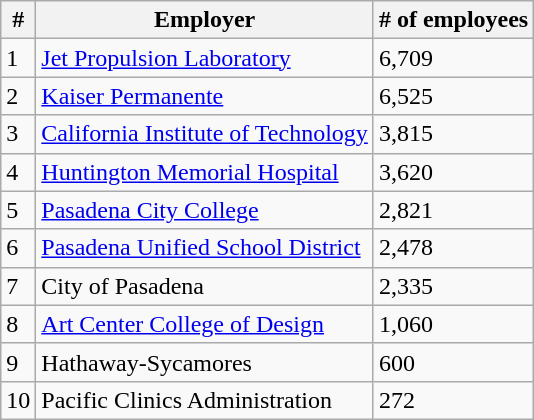<table class="wikitable">
<tr>
<th>#</th>
<th>Employer</th>
<th># of employees</th>
</tr>
<tr>
<td>1</td>
<td><a href='#'>Jet Propulsion Laboratory</a></td>
<td>6,709</td>
</tr>
<tr>
<td>2</td>
<td><a href='#'>Kaiser Permanente</a></td>
<td>6,525</td>
</tr>
<tr>
<td>3</td>
<td><a href='#'>California Institute of Technology</a></td>
<td>3,815</td>
</tr>
<tr>
<td>4</td>
<td><a href='#'>Huntington Memorial Hospital</a></td>
<td>3,620</td>
</tr>
<tr>
<td>5</td>
<td><a href='#'>Pasadena City College</a></td>
<td>2,821</td>
</tr>
<tr>
<td>6</td>
<td><a href='#'>Pasadena Unified School District</a></td>
<td>2,478</td>
</tr>
<tr>
<td>7</td>
<td>City of Pasadena</td>
<td>2,335</td>
</tr>
<tr>
<td>8</td>
<td><a href='#'>Art Center College of Design</a></td>
<td>1,060</td>
</tr>
<tr>
<td>9</td>
<td>Hathaway-Sycamores</td>
<td>600</td>
</tr>
<tr>
<td>10</td>
<td>Pacific Clinics Administration</td>
<td>272</td>
</tr>
</table>
